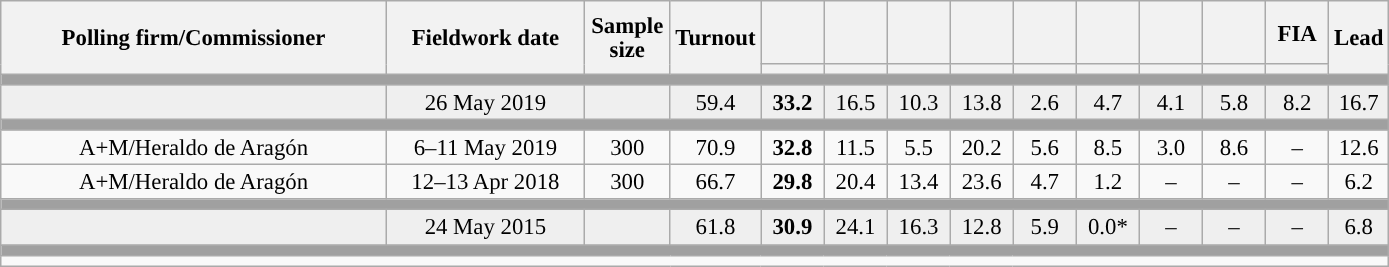<table class="wikitable collapsible collapsed" style="text-align:center; font-size:95%; line-height:16px;">
<tr style="height:42px;">
<th style="width:250px;" rowspan="2">Polling firm/Commissioner</th>
<th style="width:125px;" rowspan="2">Fieldwork date</th>
<th style="width:50px;" rowspan="2">Sample size</th>
<th style="width:45px;" rowspan="2">Turnout</th>
<th style="width:35px;"></th>
<th style="width:35px;"></th>
<th style="width:35px;"></th>
<th style="width:35px;"></th>
<th style="width:35px;"></th>
<th style="width:35px;"></th>
<th style="width:35px;"></th>
<th style="width:35px;"></th>
<th style="width:35px;">FIA</th>
<th style="width:30px;" rowspan="2">Lead</th>
</tr>
<tr>
<th style="color:inherit;background:"></th>
<th style="color:inherit;background:"></th>
<th style="color:inherit;background:"></th>
<th style="color:inherit;background:"></th>
<th style="color:inherit;background:"></th>
<th style="color:inherit;background:"></th>
<th style="color:inherit;background:"></th>
<th style="color:inherit;background:"></th>
<th style="color:inherit;background:"></th>
</tr>
<tr>
<td colspan="14" style="background:#A0A0A0"></td>
</tr>
<tr style="background:#EFEFEF;">
<td><strong></strong></td>
<td>26 May 2019</td>
<td></td>
<td>59.4</td>
<td><strong>33.2</strong><br></td>
<td>16.5<br></td>
<td>10.3<br></td>
<td>13.8<br></td>
<td>2.6<br></td>
<td>4.7<br></td>
<td>4.1<br></td>
<td>5.8<br></td>
<td>8.2<br></td>
<td style="background:">16.7</td>
</tr>
<tr>
<td colspan="14" style="background:#A0A0A0"></td>
</tr>
<tr>
<td>A+M/Heraldo de Aragón</td>
<td>6–11 May 2019</td>
<td>300</td>
<td>70.9</td>
<td><strong>32.8</strong><br></td>
<td>11.5<br></td>
<td>5.5<br></td>
<td>20.2<br></td>
<td>5.6<br></td>
<td>8.5<br></td>
<td>3.0<br></td>
<td>8.6<br></td>
<td>–</td>
<td style="background:">12.6</td>
</tr>
<tr>
<td>A+M/Heraldo de Aragón</td>
<td>12–13 Apr 2018</td>
<td>300</td>
<td>66.7</td>
<td><strong>29.8</strong><br></td>
<td>20.4<br></td>
<td>13.4<br></td>
<td>23.6<br></td>
<td>4.7<br></td>
<td>1.2<br></td>
<td>–</td>
<td>–</td>
<td>–</td>
<td style="background:">6.2</td>
</tr>
<tr>
<td colspan="14" style="background:#A0A0A0"></td>
</tr>
<tr style="background:#EFEFEF;">
<td><strong></strong></td>
<td>24 May 2015</td>
<td></td>
<td>61.8</td>
<td><strong>30.9</strong><br></td>
<td>24.1<br></td>
<td>16.3<br></td>
<td>12.8<br></td>
<td>5.9<br></td>
<td>0.0*<br></td>
<td>–</td>
<td>–</td>
<td>–</td>
<td style="background:">6.8</td>
</tr>
<tr>
<td colspan="14" style="background:#A0A0A0"></td>
</tr>
<tr>
<td align="left" colspan="14"></td>
</tr>
</table>
